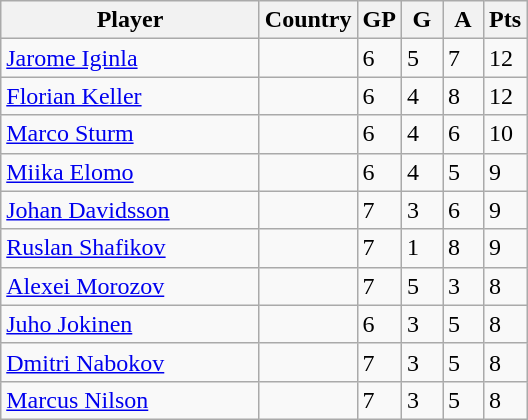<table class="wikitable sortable">
<tr>
<th width=165>Player</th>
<th>Country</th>
<th width=20>GP</th>
<th width=20>G</th>
<th width=20>A</th>
<th width=20>Pts</th>
</tr>
<tr>
<td><a href='#'>Jarome Iginla</a></td>
<td></td>
<td>6</td>
<td>5</td>
<td>7</td>
<td>12</td>
</tr>
<tr>
<td><a href='#'>Florian Keller</a></td>
<td></td>
<td>6</td>
<td>4</td>
<td>8</td>
<td>12</td>
</tr>
<tr>
<td><a href='#'>Marco Sturm</a></td>
<td></td>
<td>6</td>
<td>4</td>
<td>6</td>
<td>10</td>
</tr>
<tr>
<td><a href='#'>Miika Elomo</a></td>
<td></td>
<td>6</td>
<td>4</td>
<td>5</td>
<td>9</td>
</tr>
<tr>
<td><a href='#'>Johan Davidsson</a></td>
<td></td>
<td>7</td>
<td>3</td>
<td>6</td>
<td>9</td>
</tr>
<tr>
<td><a href='#'>Ruslan Shafikov</a></td>
<td></td>
<td>7</td>
<td>1</td>
<td>8</td>
<td>9</td>
</tr>
<tr>
<td><a href='#'>Alexei Morozov</a></td>
<td></td>
<td>7</td>
<td>5</td>
<td>3</td>
<td>8</td>
</tr>
<tr>
<td><a href='#'>Juho Jokinen</a></td>
<td></td>
<td>6</td>
<td>3</td>
<td>5</td>
<td>8</td>
</tr>
<tr>
<td><a href='#'>Dmitri Nabokov</a></td>
<td></td>
<td>7</td>
<td>3</td>
<td>5</td>
<td>8</td>
</tr>
<tr>
<td><a href='#'>Marcus Nilson</a></td>
<td></td>
<td>7</td>
<td>3</td>
<td>5</td>
<td>8</td>
</tr>
</table>
